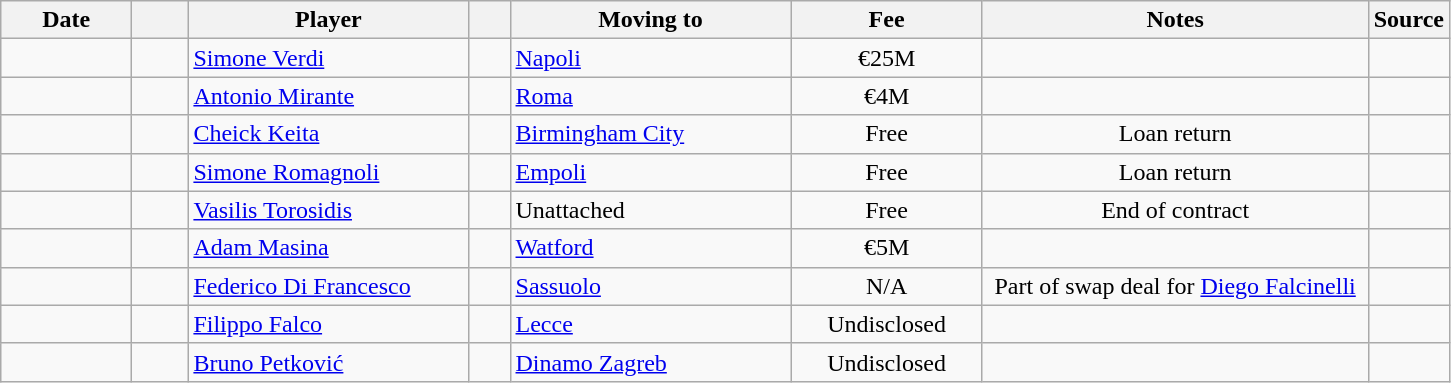<table class="wikitable sortable">
<tr>
<th style="width:80px;">Date</th>
<th style="width:30px;"></th>
<th style="width:180px;">Player</th>
<th style="width:20px;"></th>
<th style="width:180px;">Moving to</th>
<th style="width:120px;" class="unsortable">Fee</th>
<th style="width:250px;" class="unsortable">Notes</th>
<th style="width:20px;">Source</th>
</tr>
<tr>
<td></td>
<td align=center></td>
<td> <a href='#'>Simone Verdi</a></td>
<td align=center></td>
<td> <a href='#'>Napoli</a></td>
<td align=center>€25M</td>
<td align=center></td>
<td></td>
</tr>
<tr>
<td></td>
<td align=center></td>
<td> <a href='#'>Antonio Mirante</a></td>
<td align=center></td>
<td> <a href='#'>Roma</a></td>
<td align=center>€4M</td>
<td align=center></td>
<td></td>
</tr>
<tr>
<td></td>
<td align=center></td>
<td> <a href='#'>Cheick Keita</a></td>
<td align=center></td>
<td> <a href='#'>Birmingham City</a></td>
<td align=center>Free</td>
<td align=center>Loan return</td>
<td></td>
</tr>
<tr>
<td></td>
<td align=center></td>
<td> <a href='#'>Simone Romagnoli</a></td>
<td align=center></td>
<td> <a href='#'>Empoli</a></td>
<td align=center>Free</td>
<td align=center>Loan return</td>
<td></td>
</tr>
<tr>
<td></td>
<td align=center></td>
<td> <a href='#'>Vasilis Torosidis</a></td>
<td align=center></td>
<td>Unattached</td>
<td align=center>Free</td>
<td align=center>End of contract</td>
<td></td>
</tr>
<tr>
<td></td>
<td align=center></td>
<td> <a href='#'>Adam Masina</a></td>
<td align=center></td>
<td> <a href='#'>Watford</a></td>
<td align=center>€5M</td>
<td align=center></td>
<td></td>
</tr>
<tr>
<td></td>
<td align=center></td>
<td> <a href='#'>Federico Di Francesco</a></td>
<td align=center></td>
<td> <a href='#'>Sassuolo</a></td>
<td align=center>N/A</td>
<td align=center>Part of swap deal for <a href='#'>Diego Falcinelli</a></td>
<td></td>
</tr>
<tr>
<td></td>
<td align=center></td>
<td> <a href='#'>Filippo Falco</a></td>
<td align=center></td>
<td> <a href='#'>Lecce</a></td>
<td align=center>Undisclosed</td>
<td align=center></td>
<td></td>
</tr>
<tr>
<td></td>
<td align=center></td>
<td> <a href='#'>Bruno Petković</a></td>
<td align=center></td>
<td> <a href='#'>Dinamo Zagreb</a></td>
<td align=center>Undisclosed</td>
<td align=center></td>
<td></td>
</tr>
</table>
